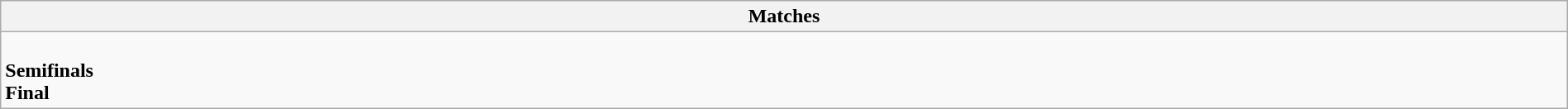<table class="wikitable collapsible collapsed" style="width:100%;">
<tr>
<th>Matches</th>
</tr>
<tr>
<td><br><strong>Semifinals</strong>

<br><strong>Final</strong>
</td>
</tr>
</table>
